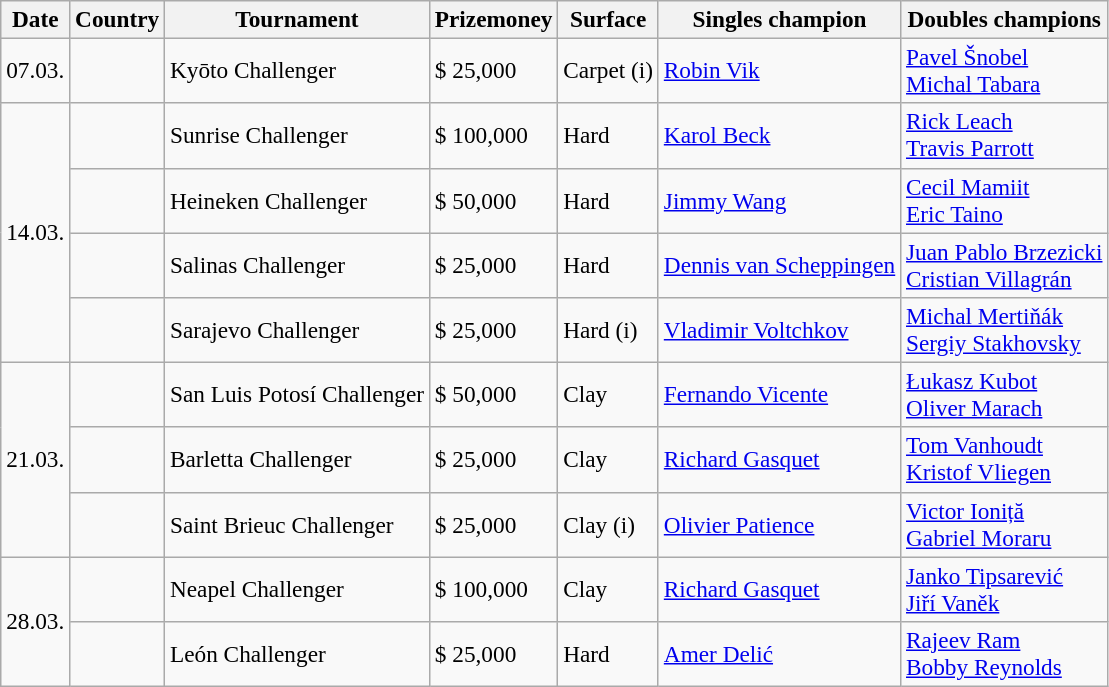<table class="sortable wikitable" style=font-size:97%>
<tr>
<th>Date</th>
<th>Country</th>
<th>Tournament</th>
<th>Prizemoney</th>
<th>Surface</th>
<th>Singles champion</th>
<th>Doubles champions</th>
</tr>
<tr>
<td>07.03.</td>
<td></td>
<td>Kyōto Challenger</td>
<td>$ 25,000</td>
<td>Carpet (i)</td>
<td> <a href='#'>Robin Vik</a></td>
<td> <a href='#'>Pavel Šnobel</a><br> <a href='#'>Michal Tabara</a></td>
</tr>
<tr>
<td rowspan="4">14.03.</td>
<td></td>
<td>Sunrise Challenger</td>
<td>$ 100,000</td>
<td>Hard</td>
<td> <a href='#'>Karol Beck</a></td>
<td> <a href='#'>Rick Leach</a><br> <a href='#'>Travis Parrott</a></td>
</tr>
<tr>
<td></td>
<td>Heineken Challenger</td>
<td>$ 50,000</td>
<td>Hard</td>
<td> <a href='#'>Jimmy Wang</a></td>
<td> <a href='#'>Cecil Mamiit</a><br> <a href='#'>Eric Taino</a></td>
</tr>
<tr>
<td></td>
<td>Salinas Challenger</td>
<td>$ 25,000</td>
<td>Hard</td>
<td> <a href='#'>Dennis van Scheppingen</a></td>
<td> <a href='#'>Juan Pablo Brzezicki</a> <br>  <a href='#'>Cristian Villagrán</a></td>
</tr>
<tr>
<td></td>
<td>Sarajevo Challenger</td>
<td>$ 25,000</td>
<td>Hard (i)</td>
<td> <a href='#'>Vladimir Voltchkov</a></td>
<td> <a href='#'>Michal Mertiňák</a><br> <a href='#'>Sergiy Stakhovsky</a></td>
</tr>
<tr>
<td rowspan="3">21.03.</td>
<td></td>
<td>San Luis Potosí Challenger</td>
<td>$ 50,000</td>
<td>Clay</td>
<td> <a href='#'>Fernando Vicente</a></td>
<td> <a href='#'>Łukasz Kubot</a><br> <a href='#'>Oliver Marach</a></td>
</tr>
<tr>
<td></td>
<td>Barletta Challenger</td>
<td>$ 25,000</td>
<td>Clay</td>
<td> <a href='#'>Richard Gasquet</a></td>
<td> <a href='#'>Tom Vanhoudt</a><br> <a href='#'>Kristof Vliegen</a></td>
</tr>
<tr>
<td></td>
<td>Saint Brieuc Challenger</td>
<td>$ 25,000</td>
<td>Clay (i)</td>
<td> <a href='#'>Olivier Patience</a></td>
<td> <a href='#'>Victor Ioniță</a><br> <a href='#'>Gabriel Moraru</a></td>
</tr>
<tr>
<td rowspan="2">28.03.</td>
<td></td>
<td>Neapel Challenger</td>
<td>$ 100,000</td>
<td>Clay</td>
<td> <a href='#'>Richard Gasquet</a></td>
<td> <a href='#'>Janko Tipsarević</a> <br>  <a href='#'>Jiří Vaněk</a></td>
</tr>
<tr>
<td></td>
<td>León Challenger</td>
<td>$ 25,000</td>
<td>Hard</td>
<td> <a href='#'>Amer Delić</a></td>
<td> <a href='#'>Rajeev Ram</a> <br> <a href='#'>Bobby Reynolds</a></td>
</tr>
</table>
